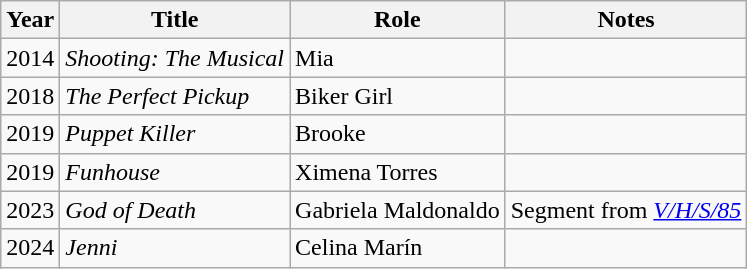<table class = "wikitable">
<tr>
<th>Year</th>
<th>Title</th>
<th>Role</th>
<th>Notes</th>
</tr>
<tr>
<td>2014</td>
<td><em>Shooting: The Musical</em></td>
<td>Mia</td>
<td></td>
</tr>
<tr>
<td>2018</td>
<td><em>The Perfect Pickup</em></td>
<td>Biker Girl</td>
<td></td>
</tr>
<tr>
<td>2019</td>
<td><em>Puppet Killer</em></td>
<td>Brooke</td>
<td></td>
</tr>
<tr>
<td>2019</td>
<td><em>Funhouse</em></td>
<td>Ximena Torres</td>
<td></td>
</tr>
<tr>
<td>2023</td>
<td><em>God of Death</em></td>
<td>Gabriela Maldonaldo</td>
<td>Segment from <em><a href='#'>V/H/S/85</a></em></td>
</tr>
<tr>
<td>2024</td>
<td><em>Jenni</em></td>
<td>Celina Marín</td>
<td></td>
</tr>
</table>
